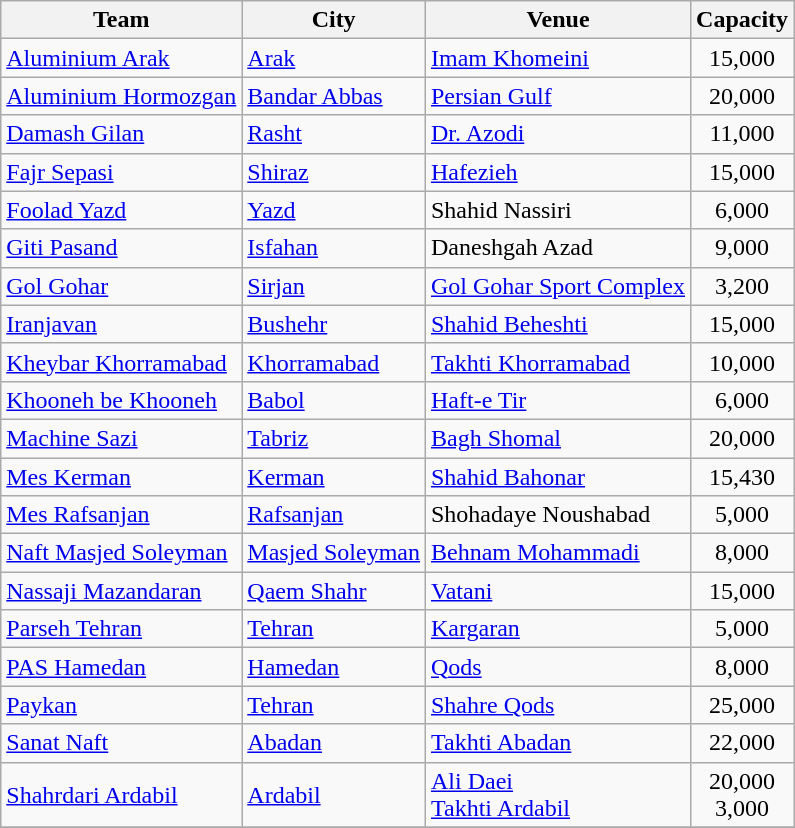<table class="wikitable sortable">
<tr>
<th>Team</th>
<th>City</th>
<th>Venue</th>
<th>Capacity</th>
</tr>
<tr>
<td><a href='#'>Aluminium Arak</a></td>
<td><a href='#'>Arak</a></td>
<td><a href='#'>Imam Khomeini</a></td>
<td style="text-align:center;">15,000</td>
</tr>
<tr>
<td><a href='#'>Aluminium Hormozgan</a></td>
<td><a href='#'>Bandar Abbas</a></td>
<td><a href='#'>Persian Gulf</a></td>
<td style="text-align:center;">20,000</td>
</tr>
<tr>
<td><a href='#'>Damash Gilan</a></td>
<td><a href='#'>Rasht</a></td>
<td><a href='#'>Dr. Azodi</a></td>
<td style="text-align:center;">11,000</td>
</tr>
<tr>
<td><a href='#'>Fajr Sepasi</a></td>
<td><a href='#'>Shiraz</a></td>
<td><a href='#'>Hafezieh</a></td>
<td style="text-align:center;">15,000</td>
</tr>
<tr>
<td><a href='#'>Foolad Yazd</a></td>
<td><a href='#'>Yazd</a></td>
<td>Shahid Nassiri</td>
<td style="text-align:center;">6,000</td>
</tr>
<tr>
<td><a href='#'>Giti Pasand</a></td>
<td><a href='#'>Isfahan</a></td>
<td>Daneshgah Azad</td>
<td style="text-align:center;">9,000</td>
</tr>
<tr>
<td><a href='#'>Gol Gohar</a></td>
<td><a href='#'>Sirjan</a></td>
<td><a href='#'>Gol Gohar Sport Complex</a></td>
<td style="text-align:center;">3,200</td>
</tr>
<tr>
<td><a href='#'>Iranjavan</a></td>
<td><a href='#'>Bushehr</a></td>
<td><a href='#'>Shahid Beheshti</a></td>
<td style="text-align:center;">15,000</td>
</tr>
<tr>
<td><a href='#'>Kheybar Khorramabad</a></td>
<td><a href='#'>Khorramabad</a></td>
<td><a href='#'>Takhti Khorramabad</a></td>
<td style="text-align:center;">10,000</td>
</tr>
<tr>
<td><a href='#'>Khooneh be Khooneh</a></td>
<td><a href='#'>Babol</a></td>
<td><a href='#'>Haft-e Tir</a></td>
<td style="text-align:center;">6,000</td>
</tr>
<tr>
<td><a href='#'>Machine Sazi</a></td>
<td><a href='#'>Tabriz</a></td>
<td><a href='#'>Bagh Shomal</a></td>
<td style="text-align:center;">20,000</td>
</tr>
<tr>
<td><a href='#'>Mes Kerman</a></td>
<td><a href='#'>Kerman</a></td>
<td><a href='#'>Shahid Bahonar</a></td>
<td style="text-align:center;">15,430</td>
</tr>
<tr>
<td><a href='#'>Mes Rafsanjan</a></td>
<td><a href='#'>Rafsanjan</a></td>
<td>Shohadaye Noushabad</td>
<td style="text-align:center;">5,000</td>
</tr>
<tr>
<td><a href='#'>Naft Masjed Soleyman</a></td>
<td><a href='#'>Masjed Soleyman</a></td>
<td><a href='#'>Behnam Mohammadi</a></td>
<td style="text-align:center;">8,000</td>
</tr>
<tr>
<td><a href='#'>Nassaji Mazandaran</a></td>
<td><a href='#'>Qaem Shahr</a></td>
<td><a href='#'>Vatani</a></td>
<td style="text-align:center;">15,000</td>
</tr>
<tr>
<td><a href='#'>Parseh Tehran</a></td>
<td><a href='#'>Tehran</a></td>
<td><a href='#'>Kargaran</a></td>
<td style="text-align:center;">5,000</td>
</tr>
<tr>
<td><a href='#'>PAS Hamedan</a></td>
<td><a href='#'>Hamedan</a></td>
<td><a href='#'>Qods</a></td>
<td style="text-align:center;">8,000</td>
</tr>
<tr>
<td><a href='#'>Paykan</a></td>
<td><a href='#'>Tehran</a></td>
<td><a href='#'>Shahre Qods</a></td>
<td style="text-align:center;">25,000</td>
</tr>
<tr>
<td><a href='#'>Sanat Naft</a></td>
<td><a href='#'>Abadan</a></td>
<td><a href='#'>Takhti Abadan</a></td>
<td style="text-align:center;">22,000</td>
</tr>
<tr>
<td><a href='#'>Shahrdari Ardabil</a></td>
<td><a href='#'>Ardabil</a></td>
<td><a href='#'>Ali Daei</a><br> <a href='#'>Takhti Ardabil</a><br></td>
<td style="text-align:center;">20,000<br>3,000<br></td>
</tr>
<tr>
</tr>
</table>
